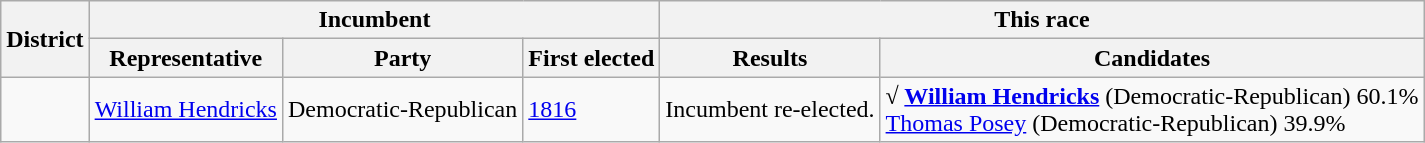<table class=wikitable>
<tr>
<th rowspan=2>District</th>
<th colspan=3>Incumbent</th>
<th colspan=2>This race</th>
</tr>
<tr>
<th>Representative</th>
<th>Party</th>
<th>First elected</th>
<th>Results</th>
<th>Candidates</th>
</tr>
<tr>
<td></td>
<td><a href='#'>William Hendricks</a></td>
<td>Democratic-Republican</td>
<td><a href='#'>1816</a></td>
<td>Incumbent re-elected.</td>
<td nowrap><strong>√ <a href='#'>William Hendricks</a></strong> (Democratic-Republican) 60.1%<br><a href='#'>Thomas Posey</a> (Democratic-Republican) 39.9%</td>
</tr>
</table>
